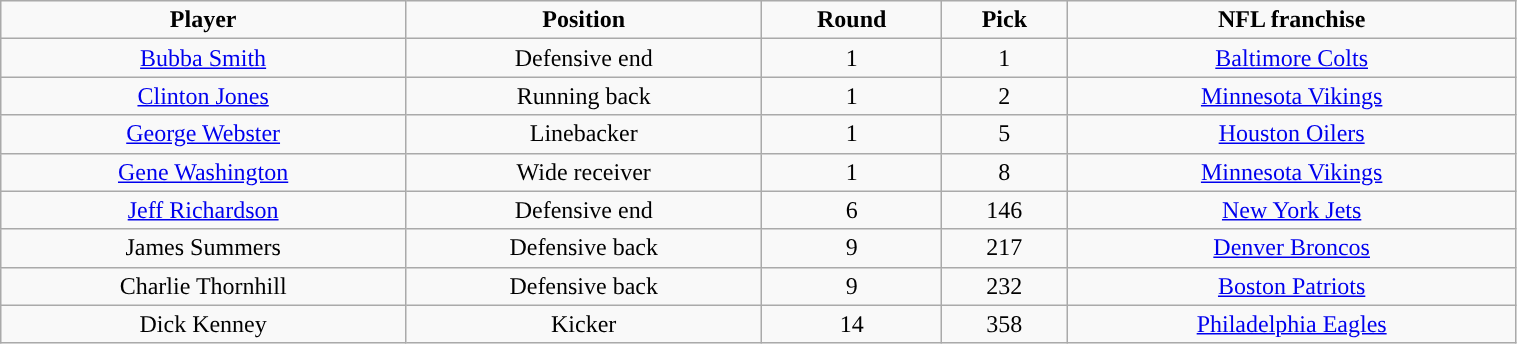<table class="wikitable" style="width:80%;">
<tr align="center">
<td><strong>Player</strong></td>
<td><strong>Position</strong></td>
<td><strong>Round</strong></td>
<td><strong>Pick</strong></td>
<td><strong>NFL franchise</strong></td>
</tr>
<tr style="text-align:center;" bgcolor="">
<td><a href='#'>Bubba Smith</a></td>
<td>Defensive end</td>
<td>1</td>
<td>1</td>
<td><a href='#'>Baltimore Colts</a></td>
</tr>
<tr style="text-align:center;" bgcolor="">
<td><a href='#'>Clinton Jones</a></td>
<td>Running back</td>
<td>1</td>
<td>2</td>
<td><a href='#'>Minnesota Vikings</a></td>
</tr>
<tr style="text-align:center;" bgcolor="">
<td><a href='#'>George Webster</a></td>
<td>Linebacker</td>
<td>1</td>
<td>5</td>
<td><a href='#'>Houston Oilers</a></td>
</tr>
<tr style="text-align:center;" bgcolor="">
<td><a href='#'>Gene Washington</a></td>
<td>Wide receiver</td>
<td>1</td>
<td>8</td>
<td><a href='#'>Minnesota Vikings</a></td>
</tr>
<tr style="text-align:center;" bgcolor="">
<td><a href='#'>Jeff Richardson</a></td>
<td>Defensive end</td>
<td>6</td>
<td>146</td>
<td><a href='#'>New York Jets</a></td>
</tr>
<tr style="text-align:center;" bgcolor="">
<td>James Summers</td>
<td>Defensive back</td>
<td>9</td>
<td>217</td>
<td><a href='#'>Denver Broncos</a></td>
</tr>
<tr style="text-align:center;" bgcolor="">
<td>Charlie Thornhill</td>
<td>Defensive back</td>
<td>9</td>
<td>232</td>
<td><a href='#'>Boston Patriots</a></td>
</tr>
<tr style="text-align:center;" bgcolor="">
<td>Dick Kenney</td>
<td>Kicker</td>
<td>14</td>
<td>358</td>
<td><a href='#'>Philadelphia Eagles</a></td>
</tr>
</table>
